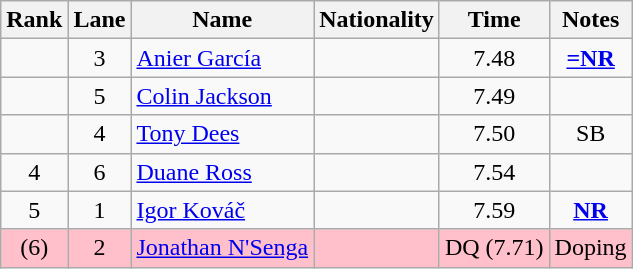<table class="wikitable sortable" style="text-align:center">
<tr>
<th>Rank</th>
<th>Lane</th>
<th>Name</th>
<th>Nationality</th>
<th>Time</th>
<th>Notes</th>
</tr>
<tr>
<td></td>
<td>3</td>
<td align="left"><a href='#'>Anier García</a></td>
<td align=left></td>
<td>7.48</td>
<td><strong><a href='#'>=NR</a></strong></td>
</tr>
<tr>
<td></td>
<td>5</td>
<td align="left"><a href='#'>Colin Jackson</a></td>
<td align=left></td>
<td>7.49</td>
<td></td>
</tr>
<tr>
<td></td>
<td>4</td>
<td align="left"><a href='#'>Tony Dees</a></td>
<td align=left></td>
<td>7.50</td>
<td>SB</td>
</tr>
<tr>
<td>4</td>
<td>6</td>
<td align="left"><a href='#'>Duane Ross</a></td>
<td align=left></td>
<td>7.54</td>
<td></td>
</tr>
<tr>
<td>5</td>
<td>1</td>
<td align="left"><a href='#'>Igor Kováč</a></td>
<td align=left></td>
<td>7.59</td>
<td><strong><a href='#'>NR</a></strong></td>
</tr>
<tr bgcolor=pink>
<td>(6) </td>
<td>2</td>
<td align="left"><a href='#'>Jonathan N'Senga</a></td>
<td align=left></td>
<td>DQ (7.71)</td>
<td>Doping</td>
</tr>
</table>
